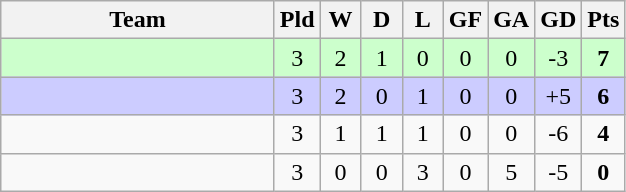<table class="wikitable" style="text-align: center;">
<tr>
<th width=175>Team</th>
<th width=20 abbr="Played">Pld</th>
<th width=20 abbr="Won">W</th>
<th width=20 abbr="Drawn">D</th>
<th width=20 abbr="Lost">L</th>
<th width=20 abbr="Goals for">GF</th>
<th width=20 abbr="Goals against">GA</th>
<th width=20 abbr="Goal difference">GD</th>
<th width=20 abbr="Points">Pts</th>
</tr>
<tr bgcolor=#ccffcc>
<td align=left></td>
<td>3</td>
<td>2</td>
<td>1</td>
<td>0</td>
<td>0</td>
<td>0</td>
<td>-3</td>
<td><strong>7</strong></td>
</tr>
<tr bgcolor=#ccccff>
<td align=left></td>
<td>3</td>
<td>2</td>
<td>0</td>
<td>1</td>
<td>0</td>
<td>0</td>
<td>+5</td>
<td><strong>6</strong></td>
</tr>
<tr>
<td align=left></td>
<td>3</td>
<td>1</td>
<td>1</td>
<td>1</td>
<td>0</td>
<td>0</td>
<td>-6</td>
<td><strong>4</strong></td>
</tr>
<tr>
<td align=left></td>
<td>3</td>
<td>0</td>
<td>0</td>
<td>3</td>
<td>0</td>
<td>5</td>
<td>-5</td>
<td><strong>0</strong></td>
</tr>
</table>
